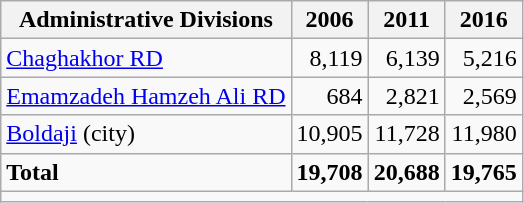<table class="wikitable">
<tr>
<th>Administrative Divisions</th>
<th>2006</th>
<th>2011</th>
<th>2016</th>
</tr>
<tr>
<td><a href='#'>Chaghakhor RD</a></td>
<td style="text-align: right;">8,119</td>
<td style="text-align: right;">6,139</td>
<td style="text-align: right;">5,216</td>
</tr>
<tr>
<td><a href='#'>Emamzadeh Hamzeh Ali RD</a></td>
<td style="text-align: right;">684</td>
<td style="text-align: right;">2,821</td>
<td style="text-align: right;">2,569</td>
</tr>
<tr>
<td><a href='#'>Boldaji</a> (city)</td>
<td style="text-align: right;">10,905</td>
<td style="text-align: right;">11,728</td>
<td style="text-align: right;">11,980</td>
</tr>
<tr>
<td><strong>Total</strong></td>
<td style="text-align: right;"><strong>19,708</strong></td>
<td style="text-align: right;"><strong>20,688</strong></td>
<td style="text-align: right;"><strong>19,765</strong></td>
</tr>
<tr>
<td colspan=4></td>
</tr>
</table>
